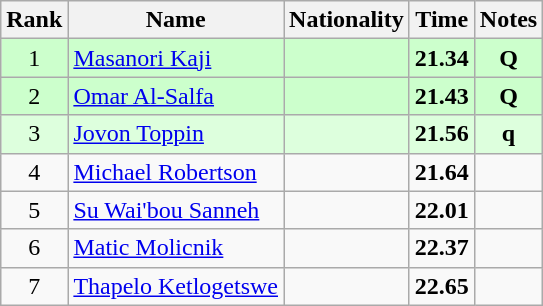<table class="wikitable sortable" style="text-align:center">
<tr>
<th>Rank</th>
<th>Name</th>
<th>Nationality</th>
<th>Time</th>
<th>Notes</th>
</tr>
<tr bgcolor=ccffcc>
<td>1</td>
<td align=left><a href='#'>Masanori Kaji</a></td>
<td align=left></td>
<td><strong>21.34</strong></td>
<td><strong>Q</strong></td>
</tr>
<tr bgcolor=ccffcc>
<td>2</td>
<td align=left><a href='#'>Omar Al-Salfa</a></td>
<td align=left></td>
<td><strong>21.43</strong></td>
<td><strong>Q</strong></td>
</tr>
<tr bgcolor=ddffdd>
<td>3</td>
<td align=left><a href='#'>Jovon Toppin</a></td>
<td align=left></td>
<td><strong>21.56</strong></td>
<td><strong>q</strong></td>
</tr>
<tr>
<td>4</td>
<td align=left><a href='#'>Michael Robertson</a></td>
<td align=left></td>
<td><strong>21.64</strong></td>
<td></td>
</tr>
<tr>
<td>5</td>
<td align=left><a href='#'>Su Wai'bou Sanneh</a></td>
<td align=left></td>
<td><strong>22.01</strong></td>
<td></td>
</tr>
<tr>
<td>6</td>
<td align=left><a href='#'>Matic Molicnik</a></td>
<td align=left></td>
<td><strong>22.37</strong></td>
<td></td>
</tr>
<tr>
<td>7</td>
<td align=left><a href='#'>Thapelo Ketlogetswe</a></td>
<td align=left></td>
<td><strong>22.65</strong></td>
<td></td>
</tr>
</table>
